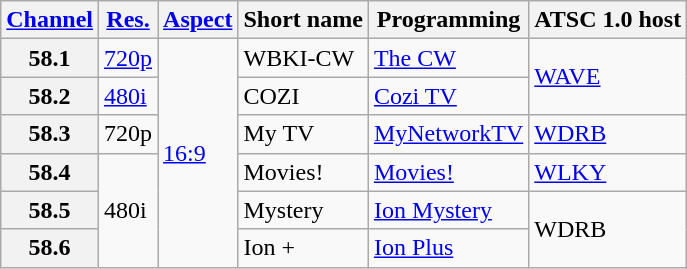<table class="wikitable">
<tr>
<th scope = "col"><a href='#'>Channel</a></th>
<th scope = "col"><a href='#'>Res.</a></th>
<th scope = "col"><a href='#'>Aspect</a></th>
<th scope = "col">Short name</th>
<th scope = "col">Programming</th>
<th scope = "col">ATSC 1.0 host</th>
</tr>
<tr>
<th scope = "row">58.1</th>
<td><a href='#'>720p</a></td>
<td rowspan="6"><a href='#'>16:9</a></td>
<td>WBKI-CW</td>
<td><a href='#'>The CW</a></td>
<td rowspan=2><a href='#'>WAVE</a></td>
</tr>
<tr>
<th scope = "row">58.2</th>
<td><a href='#'>480i</a></td>
<td>COZI</td>
<td><a href='#'>Cozi TV</a></td>
</tr>
<tr>
<th scope = "row">58.3</th>
<td>720p</td>
<td>My TV</td>
<td><a href='#'>MyNetworkTV</a></td>
<td><a href='#'>WDRB</a></td>
</tr>
<tr>
<th scope = "row">58.4</th>
<td rowspan="3">480i</td>
<td>Movies!</td>
<td><a href='#'>Movies!</a></td>
<td><a href='#'>WLKY</a></td>
</tr>
<tr>
<th scope = "row">58.5</th>
<td>Mystery</td>
<td><a href='#'>Ion Mystery</a></td>
<td rowspan=2>WDRB</td>
</tr>
<tr>
<th scope = "row">58.6</th>
<td>Ion +</td>
<td><a href='#'>Ion Plus</a></td>
</tr>
</table>
